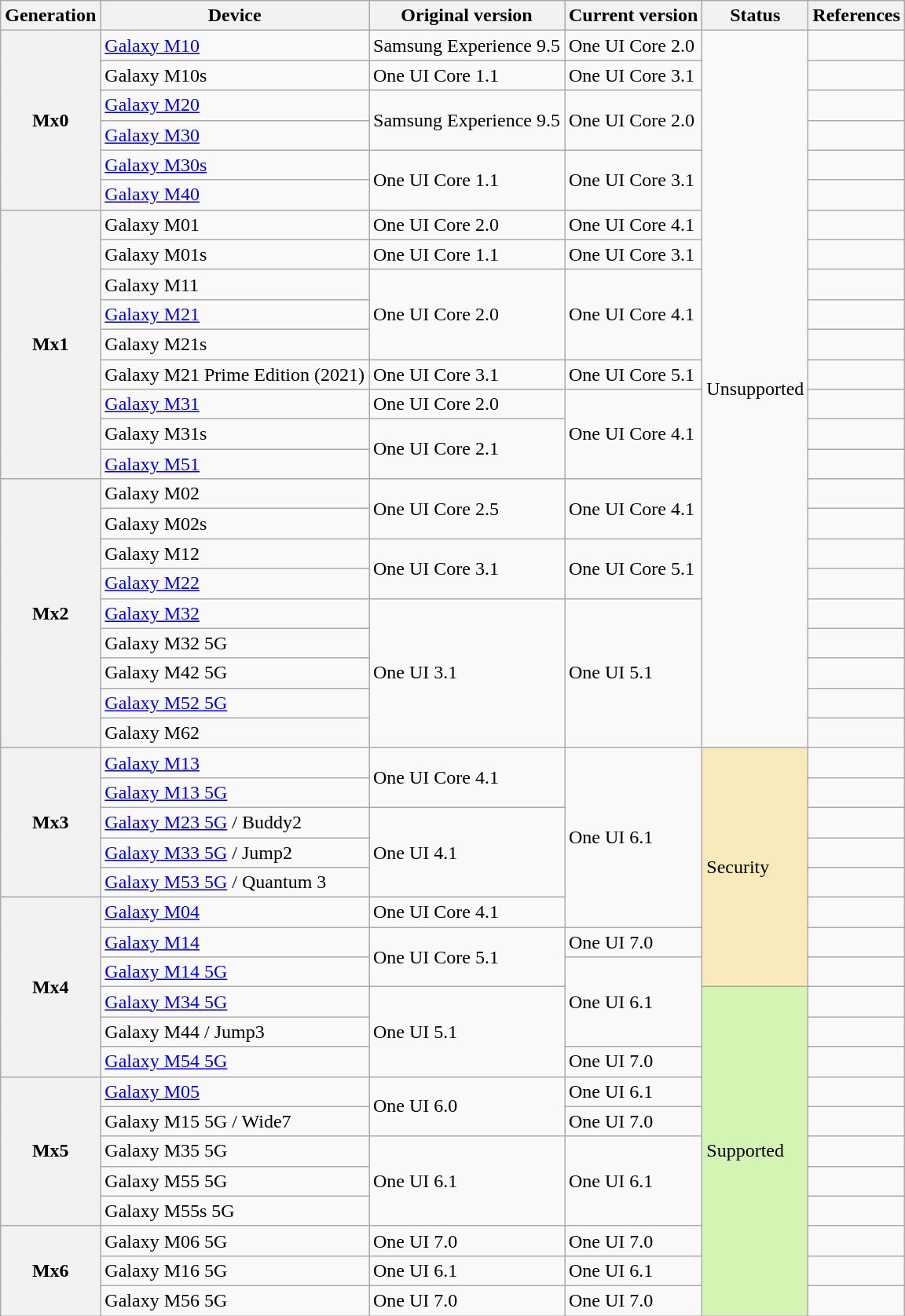<table class="wikitable">
<tr>
<th>Generation</th>
<th>Device</th>
<th>Original version</th>
<th>Current version</th>
<th>Status</th>
<th>References</th>
</tr>
<tr>
<th rowspan="6">Mx0</th>
<td><a href='#'>Galaxy M10</a></td>
<td>Samsung Experience 9.5</td>
<td>One UI Core 2.0</td>
<td rowspan="24">Unsupported</td>
<td></td>
</tr>
<tr>
<td>Galaxy M10s</td>
<td>One UI Core 1.1</td>
<td>One UI Core 3.1</td>
<td></td>
</tr>
<tr>
<td><a href='#'>Galaxy M20</a></td>
<td rowspan="2">Samsung Experience 9.5</td>
<td rowspan="2">One UI Core 2.0</td>
<td></td>
</tr>
<tr>
<td><a href='#'>Galaxy M30</a></td>
<td></td>
</tr>
<tr>
<td><a href='#'>Galaxy M30s</a></td>
<td rowspan="2">One UI Core 1.1</td>
<td rowspan="2">One UI Core 3.1</td>
<td></td>
</tr>
<tr>
<td><a href='#'>Galaxy M40</a></td>
<td></td>
</tr>
<tr>
<th rowspan="9">Mx1</th>
<td>Galaxy M01</td>
<td>One UI Core 2.0</td>
<td>One UI Core 4.1</td>
<td></td>
</tr>
<tr>
<td>Galaxy M01s</td>
<td>One UI Core 1.1</td>
<td>One UI Core 3.1</td>
<td></td>
</tr>
<tr>
<td>Galaxy M11</td>
<td rowspan="3">One UI Core 2.0</td>
<td rowspan="3">One UI Core 4.1</td>
<td></td>
</tr>
<tr>
<td><a href='#'>Galaxy M21</a></td>
<td></td>
</tr>
<tr>
<td>Galaxy M21s</td>
<td></td>
</tr>
<tr>
<td>Galaxy M21 Prime Edition (2021)</td>
<td>One UI Core 3.1</td>
<td>One UI Core 5.1</td>
<td></td>
</tr>
<tr>
<td><a href='#'>Galaxy M31</a></td>
<td>One UI Core 2.0</td>
<td rowspan="3">One UI Core 4.1</td>
<td></td>
</tr>
<tr>
<td>Galaxy M31s</td>
<td rowspan="2">One UI Core 2.1</td>
<td></td>
</tr>
<tr>
<td><a href='#'>Galaxy M51</a></td>
<td></td>
</tr>
<tr>
<th rowspan="9">Mx2</th>
<td>Galaxy M02</td>
<td rowspan="2">One UI Core 2.5</td>
<td rowspan="2">One UI Core 4.1</td>
<td></td>
</tr>
<tr>
<td>Galaxy M02s</td>
<td></td>
</tr>
<tr>
<td>Galaxy M12</td>
<td rowspan="2">One UI Core 3.1</td>
<td rowspan="2">One UI Core 5.1</td>
<td></td>
</tr>
<tr>
<td><a href='#'>Galaxy M22</a></td>
<td></td>
</tr>
<tr>
<td><a href='#'>Galaxy M32</a></td>
<td rowspan="5">One UI 3.1</td>
<td rowspan="5">One UI 5.1</td>
<td></td>
</tr>
<tr>
<td>Galaxy M32 5G</td>
<td></td>
</tr>
<tr>
<td>Galaxy M42 5G</td>
<td></td>
</tr>
<tr>
<td><a href='#'>Galaxy M52 5G</a></td>
<td></td>
</tr>
<tr>
<td>Galaxy M62</td>
<td></td>
</tr>
<tr>
<th rowspan="5">Mx3</th>
<td><a href='#'>Galaxy M13</a></td>
<td rowspan="2">One UI Core 4.1</td>
<td rowspan="6">One UI 6.1</td>
<td rowspan="8" style="background: #f8eaba">Security</td>
<td></td>
</tr>
<tr>
<td><a href='#'>Galaxy M13 5G</a></td>
<td></td>
</tr>
<tr>
<td><a href='#'>Galaxy M23 5G</a> / Buddy2</td>
<td rowspan="3">One UI 4.1</td>
<td></td>
</tr>
<tr>
<td><a href='#'>Galaxy M33 5G</a> / Jump2</td>
<td></td>
</tr>
<tr>
<td><a href='#'>Galaxy M53 5G</a> / Quantum 3</td>
<td></td>
</tr>
<tr>
<th rowspan="6">Mx4</th>
<td><a href='#'>Galaxy M04</a></td>
<td>One UI Core 4.1</td>
<td></td>
</tr>
<tr>
<td><a href='#'>Galaxy M14</a></td>
<td rowspan="2">One UI Core 5.1</td>
<td rowspan="1">One UI 7.0</td>
<td></td>
</tr>
<tr>
<td><a href='#'>Galaxy M14 5G</a></td>
<td rowspan="3">One UI 6.1</td>
<td></td>
</tr>
<tr>
<td><a href='#'>Galaxy M34 5G</a></td>
<td rowspan="3">One UI 5.1</td>
<td rowspan="11" style="background: #d4f4b4">Supported</td>
<td></td>
</tr>
<tr>
<td>Galaxy M44 / Jump3</td>
<td></td>
</tr>
<tr>
<td><a href='#'>Galaxy M54 5G</a></td>
<td rowspan="1">One UI 7.0</td>
<td></td>
</tr>
<tr>
<th rowspan="5">Mx5</th>
<td><a href='#'>Galaxy M05</a></td>
<td rowspan="2">One UI 6.0</td>
<td rowspan="1">One UI 6.1</td>
<td></td>
</tr>
<tr>
<td>Galaxy M15 5G / Wide7</td>
<td rowspan="1">One UI 7.0</td>
<td></td>
</tr>
<tr>
<td>Galaxy M35 5G</td>
<td rowspan="3">One UI 6.1</td>
<td rowspan="3">One UI 6.1</td>
<td></td>
</tr>
<tr>
<td>Galaxy M55 5G</td>
<td></td>
</tr>
<tr>
<td>Galaxy M55s 5G</td>
<td></td>
</tr>
<tr>
<th rowspan="3">Mx6</th>
<td>Galaxy M06 5G</td>
<td>One UI 7.0</td>
<td>One UI 7.0</td>
<td></td>
</tr>
<tr>
<td>Galaxy M16 5G</td>
<td>One UI 6.1</td>
<td>One UI 6.1</td>
<td></td>
</tr>
<tr>
<td>Galaxy M56 5G</td>
<td>One UI 7.0</td>
<td>One UI 7.0</td>
<td></td>
</tr>
</table>
